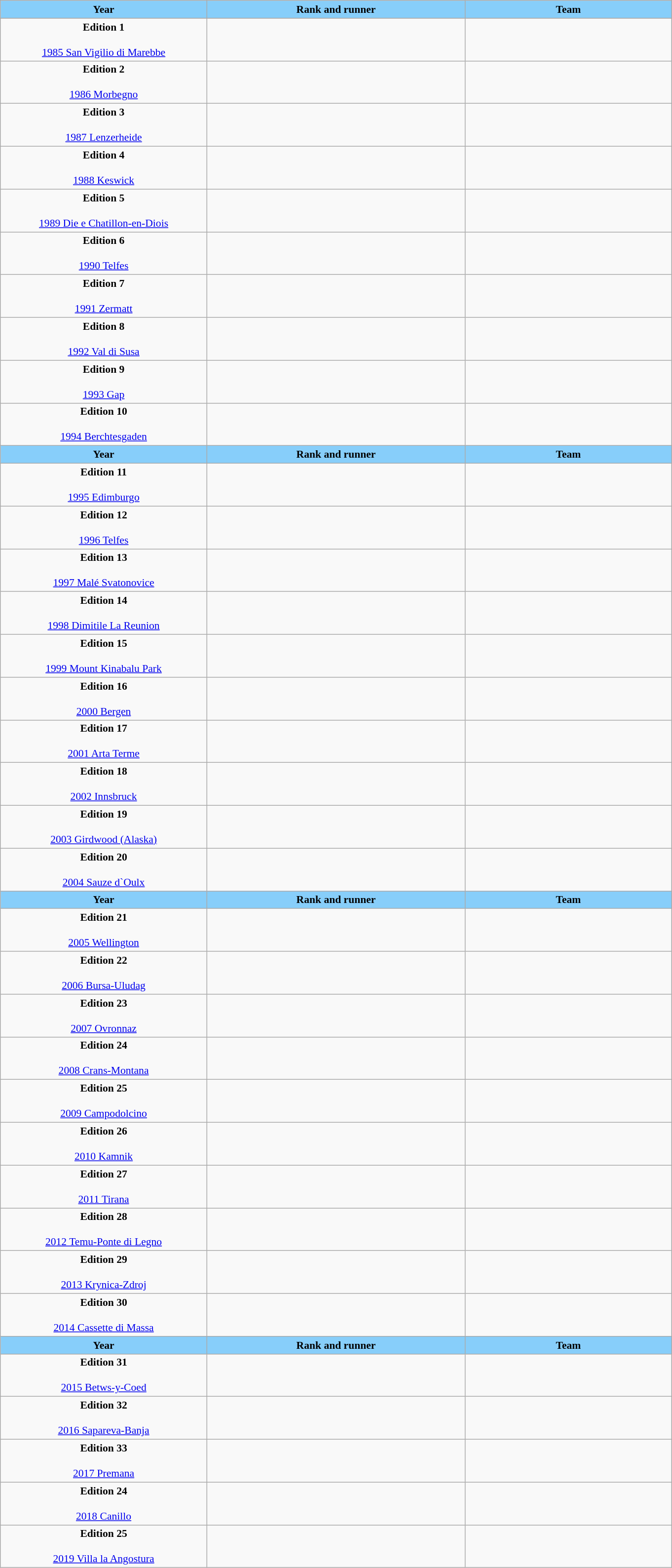<table class="wikitable" style="font-size:90%;text-align:center;">
<tr bgcolor=lightskyblue>
<td width=20%><strong>Year</strong></td>
<td width=25%><strong>Rank and runner</strong></td>
<td width=20%><strong>Team</strong></td>
</tr>
<tr>
</tr>
<tr>
<td><strong>Edition 1</strong> <br>  <br> <a href='#'>1985 San Vigilio di Marebbe</a></td>
<td><br></td>
<td><br></td>
</tr>
<tr>
<td><strong>Edition 2</strong> <br>  <br> <a href='#'>1986 Morbegno</a></td>
<td><br></td>
<td><br></td>
</tr>
<tr>
<td><strong>Edition 3</strong> <br>  <br> <a href='#'>1987 Lenzerheide</a></td>
<td><br></td>
<td><br></td>
</tr>
<tr>
<td><strong>Edition 4</strong> <br>  <br> <a href='#'>1988 Keswick</a></td>
<td><br></td>
<td><br></td>
</tr>
<tr>
<td><strong>Edition 5</strong> <br>  <br> <a href='#'>1989 Die e Chatillon-en-Diois</a></td>
<td><br></td>
<td><br></td>
</tr>
<tr>
<td><strong>Edition 6</strong> <br>  <br> <a href='#'>1990 Telfes</a></td>
<td><br></td>
<td><br></td>
</tr>
<tr>
<td><strong>Edition 7</strong> <br>  <br> <a href='#'>1991 Zermatt</a></td>
<td><br></td>
<td><br></td>
</tr>
<tr>
<td><strong>Edition 8</strong> <br>  <br> <a href='#'>1992 Val di Susa</a></td>
<td><br></td>
<td><br></td>
</tr>
<tr>
<td><strong>Edition 9</strong> <br>  <br> <a href='#'>1993 Gap</a></td>
<td><br></td>
<td><br></td>
</tr>
<tr>
<td><strong>Edition 10</strong> <br>  <br> <a href='#'>1994 Berchtesgaden</a></td>
<td><br></td>
<td><br></td>
</tr>
<tr bgcolor=lightskyblue>
<td width=20%><strong>Year</strong></td>
<td width=25%><strong>Rank and runner</strong></td>
<td width=20%><strong>Team</strong></td>
</tr>
<tr>
<td><strong>Edition 11</strong> <br>  <br> <a href='#'>1995 Edimburgo</a></td>
<td><br></td>
<td><br></td>
</tr>
<tr>
<td><strong>Edition 12</strong> <br>  <br> <a href='#'>1996 Telfes</a></td>
<td><br></td>
<td><br></td>
</tr>
<tr>
<td><strong>Edition 13</strong> <br>  <br> <a href='#'>1997 Malé Svatonovice</a></td>
<td><br></td>
<td><br></td>
</tr>
<tr>
<td><strong>Edition 14</strong> <br>  <br> <a href='#'>1998 Dimitile La Reunion</a></td>
<td><br></td>
<td><br></td>
</tr>
<tr>
<td><strong>Edition 15</strong> <br>  <br> <a href='#'>1999 Mount Kinabalu Park</a></td>
<td><br></td>
<td><br></td>
</tr>
<tr>
<td><strong>Edition 16</strong> <br>  <br> <a href='#'>2000 Bergen</a></td>
<td><br></td>
<td><br></td>
</tr>
<tr>
<td><strong>Edition 17</strong> <br>  <br> <a href='#'>2001 Arta Terme</a></td>
<td><br></td>
<td><br></td>
</tr>
<tr>
<td><strong>Edition 18</strong> <br>  <br> <a href='#'>2002 Innsbruck</a></td>
<td><br></td>
<td><br></td>
</tr>
<tr>
<td><strong>Edition 19</strong> <br>  <br> <a href='#'>2003 Girdwood (Alaska)</a></td>
<td><br></td>
<td><br></td>
</tr>
<tr>
<td><strong>Edition 20</strong> <br>  <br> <a href='#'>2004 Sauze d`Oulx</a></td>
<td><br></td>
<td><br></td>
</tr>
<tr bgcolor=lightskyblue>
<td width=20%><strong>Year</strong></td>
<td width=25%><strong>Rank and runner</strong></td>
<td width=20%><strong>Team</strong></td>
</tr>
<tr>
<td><strong>Edition 21</strong> <br>  <br> <a href='#'>2005 Wellington</a></td>
<td><br></td>
<td><br></td>
</tr>
<tr>
<td><strong>Edition 22</strong> <br>  <br> <a href='#'>2006 Bursa-Uludag</a></td>
<td><br></td>
<td><br></td>
</tr>
<tr>
<td><strong>Edition 23</strong> <br>  <br> <a href='#'>2007 Ovronnaz</a></td>
<td><br></td>
<td><br></td>
</tr>
<tr>
<td><strong>Edition 24</strong> <br>  <br> <a href='#'>2008 Crans-Montana</a></td>
<td><br></td>
<td><br></td>
</tr>
<tr>
<td><strong>Edition 25</strong> <br>  <br> <a href='#'>2009 Campodolcino</a></td>
<td><br></td>
<td><br></td>
</tr>
<tr>
<td><strong>Edition 26</strong> <br>  <br> <a href='#'>2010 Kamnik</a></td>
<td><br></td>
<td><br></td>
</tr>
<tr>
<td><strong>Edition 27</strong> <br>  <br> <a href='#'>2011 Tirana</a></td>
<td><br></td>
<td><br></td>
</tr>
<tr>
<td><strong>Edition 28</strong> <br>  <br> <a href='#'>2012 Temu-Ponte di Legno</a></td>
<td><br></td>
<td><br></td>
</tr>
<tr>
<td><strong>Edition 29</strong> <br>  <br> <a href='#'>2013 Krynica-Zdroj</a></td>
<td><br></td>
<td><br></td>
</tr>
<tr>
<td><strong>Edition 30</strong> <br>  <br> <a href='#'>2014 Cassette di Massa</a></td>
<td><br></td>
<td><br></td>
</tr>
<tr bgcolor=lightskyblue>
<td width=20%><strong>Year</strong></td>
<td width=25%><strong>Rank and runner</strong></td>
<td width=20%><strong>Team</strong></td>
</tr>
<tr>
<td><strong>Edition 31</strong> <br>  <br> <a href='#'>2015 Betws-y-Coed</a></td>
<td><br></td>
<td><br></td>
</tr>
<tr>
<td><strong>Edition 32</strong> <br>  <br> <a href='#'>2016 Sapareva-Banja</a></td>
<td><br></td>
<td><br></td>
</tr>
<tr>
<td><strong>Edition 33</strong> <br>  <br> <a href='#'>2017 Premana</a></td>
<td><br></td>
<td><br></td>
</tr>
<tr>
<td><strong>Edition 24</strong> <br>  <br> <a href='#'>2018 Canillo</a></td>
<td><br></td>
<td><br></td>
</tr>
<tr>
<td><strong>Edition 25</strong> <br>  <br> <a href='#'>2019 Villa la Angostura</a></td>
<td><br></td>
<td><br></td>
</tr>
</table>
